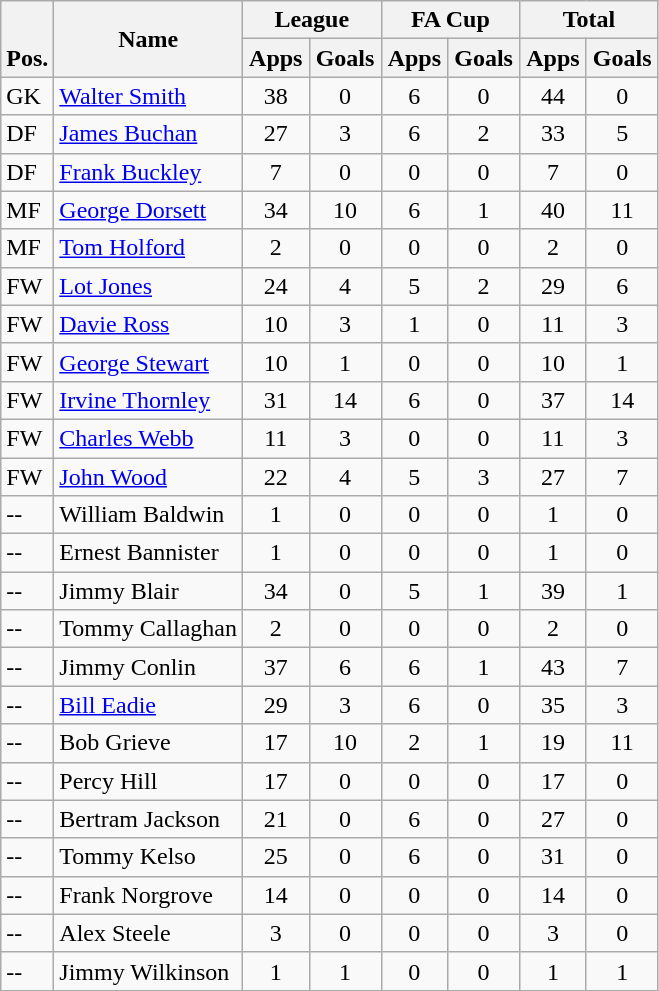<table class="wikitable" style="text-align:center">
<tr>
<th rowspan="2" valign="bottom">Pos.</th>
<th rowspan="2">Name</th>
<th colspan="2" width="85">League</th>
<th colspan="2" width="85">FA Cup</th>
<th colspan="2" width="85">Total</th>
</tr>
<tr>
<th>Apps</th>
<th>Goals</th>
<th>Apps</th>
<th>Goals</th>
<th>Apps</th>
<th>Goals</th>
</tr>
<tr>
<td align="left">GK</td>
<td align="left"> <a href='#'>Walter Smith</a></td>
<td>38</td>
<td>0</td>
<td>6</td>
<td>0</td>
<td>44</td>
<td>0</td>
</tr>
<tr>
<td align="left">DF</td>
<td align="left"> <a href='#'>James Buchan</a></td>
<td>27</td>
<td>3</td>
<td>6</td>
<td>2</td>
<td>33</td>
<td>5</td>
</tr>
<tr>
<td align="left">DF</td>
<td align="left"> <a href='#'>Frank Buckley</a></td>
<td>7</td>
<td>0</td>
<td>0</td>
<td>0</td>
<td>7</td>
<td>0</td>
</tr>
<tr>
<td align="left">MF</td>
<td align="left"> <a href='#'>George Dorsett</a></td>
<td>34</td>
<td>10</td>
<td>6</td>
<td>1</td>
<td>40</td>
<td>11</td>
</tr>
<tr>
<td align="left">MF</td>
<td align="left"> <a href='#'>Tom Holford</a></td>
<td>2</td>
<td>0</td>
<td>0</td>
<td>0</td>
<td>2</td>
<td>0</td>
</tr>
<tr>
<td align="left">FW</td>
<td align="left"> <a href='#'>Lot Jones</a></td>
<td>24</td>
<td>4</td>
<td>5</td>
<td>2</td>
<td>29</td>
<td>6</td>
</tr>
<tr>
<td align="left">FW</td>
<td align="left"> <a href='#'>Davie Ross</a></td>
<td>10</td>
<td>3</td>
<td>1</td>
<td>0</td>
<td>11</td>
<td>3</td>
</tr>
<tr>
<td align="left">FW</td>
<td align="left"> <a href='#'>George Stewart</a></td>
<td>10</td>
<td>1</td>
<td>0</td>
<td>0</td>
<td>10</td>
<td>1</td>
</tr>
<tr>
<td align="left">FW</td>
<td align="left"> <a href='#'>Irvine Thornley</a></td>
<td>31</td>
<td>14</td>
<td>6</td>
<td>0</td>
<td>37</td>
<td>14</td>
</tr>
<tr>
<td align="left">FW</td>
<td align="left"> <a href='#'>Charles Webb</a></td>
<td>11</td>
<td>3</td>
<td>0</td>
<td>0</td>
<td>11</td>
<td>3</td>
</tr>
<tr>
<td align="left">FW</td>
<td align="left"> <a href='#'>John Wood</a></td>
<td>22</td>
<td>4</td>
<td>5</td>
<td>3</td>
<td>27</td>
<td>7</td>
</tr>
<tr>
<td align="left">--</td>
<td align="left">William Baldwin</td>
<td>1</td>
<td>0</td>
<td>0</td>
<td>0</td>
<td>1</td>
<td>0</td>
</tr>
<tr>
<td align="left">--</td>
<td align="left">Ernest Bannister</td>
<td>1</td>
<td>0</td>
<td>0</td>
<td>0</td>
<td>1</td>
<td>0</td>
</tr>
<tr>
<td align="left">--</td>
<td align="left">Jimmy Blair</td>
<td>34</td>
<td>0</td>
<td>5</td>
<td>1</td>
<td>39</td>
<td>1</td>
</tr>
<tr>
<td align="left">--</td>
<td align="left">Tommy Callaghan</td>
<td>2</td>
<td>0</td>
<td>0</td>
<td>0</td>
<td>2</td>
<td>0</td>
</tr>
<tr>
<td align="left">--</td>
<td align="left">Jimmy Conlin</td>
<td>37</td>
<td>6</td>
<td>6</td>
<td>1</td>
<td>43</td>
<td>7</td>
</tr>
<tr>
<td align="left">--</td>
<td align="left"> <a href='#'>Bill Eadie</a></td>
<td>29</td>
<td>3</td>
<td>6</td>
<td>0</td>
<td>35</td>
<td>3</td>
</tr>
<tr>
<td align="left">--</td>
<td align="left">Bob Grieve</td>
<td>17</td>
<td>10</td>
<td>2</td>
<td>1</td>
<td>19</td>
<td>11</td>
</tr>
<tr>
<td align="left">--</td>
<td align="left">Percy Hill</td>
<td>17</td>
<td>0</td>
<td>0</td>
<td>0</td>
<td>17</td>
<td>0</td>
</tr>
<tr>
<td align="left">--</td>
<td align="left">Bertram Jackson</td>
<td>21</td>
<td>0</td>
<td>6</td>
<td>0</td>
<td>27</td>
<td>0</td>
</tr>
<tr>
<td align="left">--</td>
<td align="left">Tommy Kelso</td>
<td>25</td>
<td>0</td>
<td>6</td>
<td>0</td>
<td>31</td>
<td>0</td>
</tr>
<tr>
<td align="left">--</td>
<td align="left">Frank Norgrove</td>
<td>14</td>
<td>0</td>
<td>0</td>
<td>0</td>
<td>14</td>
<td>0</td>
</tr>
<tr>
<td align="left">--</td>
<td align="left">Alex Steele</td>
<td>3</td>
<td>0</td>
<td>0</td>
<td>0</td>
<td>3</td>
<td>0</td>
</tr>
<tr>
<td align="left">--</td>
<td align="left">Jimmy Wilkinson</td>
<td>1</td>
<td>1</td>
<td>0</td>
<td>0</td>
<td>1</td>
<td>1</td>
</tr>
</table>
